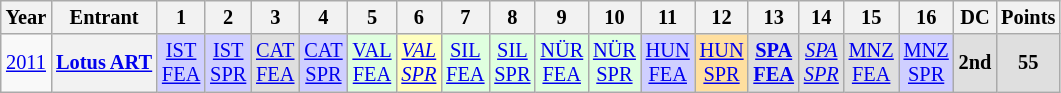<table class="wikitable" style="text-align:center; font-size:85%">
<tr>
<th>Year</th>
<th>Entrant</th>
<th>1</th>
<th>2</th>
<th>3</th>
<th>4</th>
<th>5</th>
<th>6</th>
<th>7</th>
<th>8</th>
<th>9</th>
<th>10</th>
<th>11</th>
<th>12</th>
<th>13</th>
<th>14</th>
<th>15</th>
<th>16</th>
<th>DC</th>
<th>Points</th>
</tr>
<tr>
<td><a href='#'>2011</a></td>
<th nowrap><a href='#'>Lotus ART</a></th>
<td style="background:#CFCFFF;"><a href='#'>IST<br>FEA</a><br></td>
<td style="background:#CFCFFF;"><a href='#'>IST<br>SPR</a><br></td>
<td style="background:#dfdfdf;"><a href='#'>CAT<br>FEA</a><br></td>
<td style="background:#cfcfff;"><a href='#'>CAT<br>SPR</a><br></td>
<td style="background:#dfffdf;"><a href='#'>VAL<br>FEA</a><br></td>
<td style="background:#ffffbf;"><em><a href='#'>VAL<br>SPR</a></em><br></td>
<td style="background:#dfffdf;"><a href='#'>SIL<br>FEA</a><br></td>
<td style="background:#dfffdf;"><a href='#'>SIL<br>SPR</a><br></td>
<td style="background:#dfffdf;"><a href='#'>NÜR<br>FEA</a><br></td>
<td style="background:#dfffdf;"><a href='#'>NÜR<br>SPR</a><br></td>
<td style="background:#CFCFFF;"><a href='#'>HUN<br>FEA</a><br></td>
<td style="background:#ffdf9f;"><a href='#'>HUN<br>SPR</a><br></td>
<td style="background:#dfdfdf;"><strong><a href='#'>SPA<br>FEA</a></strong><br></td>
<td style="background:#dfdfdf;"><em><a href='#'>SPA<br>SPR</a></em><br></td>
<td style="background:#dfdfdf;"><a href='#'>MNZ<br>FEA</a><br></td>
<td style="background:#CFCFFF;"><a href='#'>MNZ<br>SPR</a><br></td>
<th style="background:#dfdfdf;">2nd</th>
<th style="background:#dfdfdf;">55</th>
</tr>
</table>
